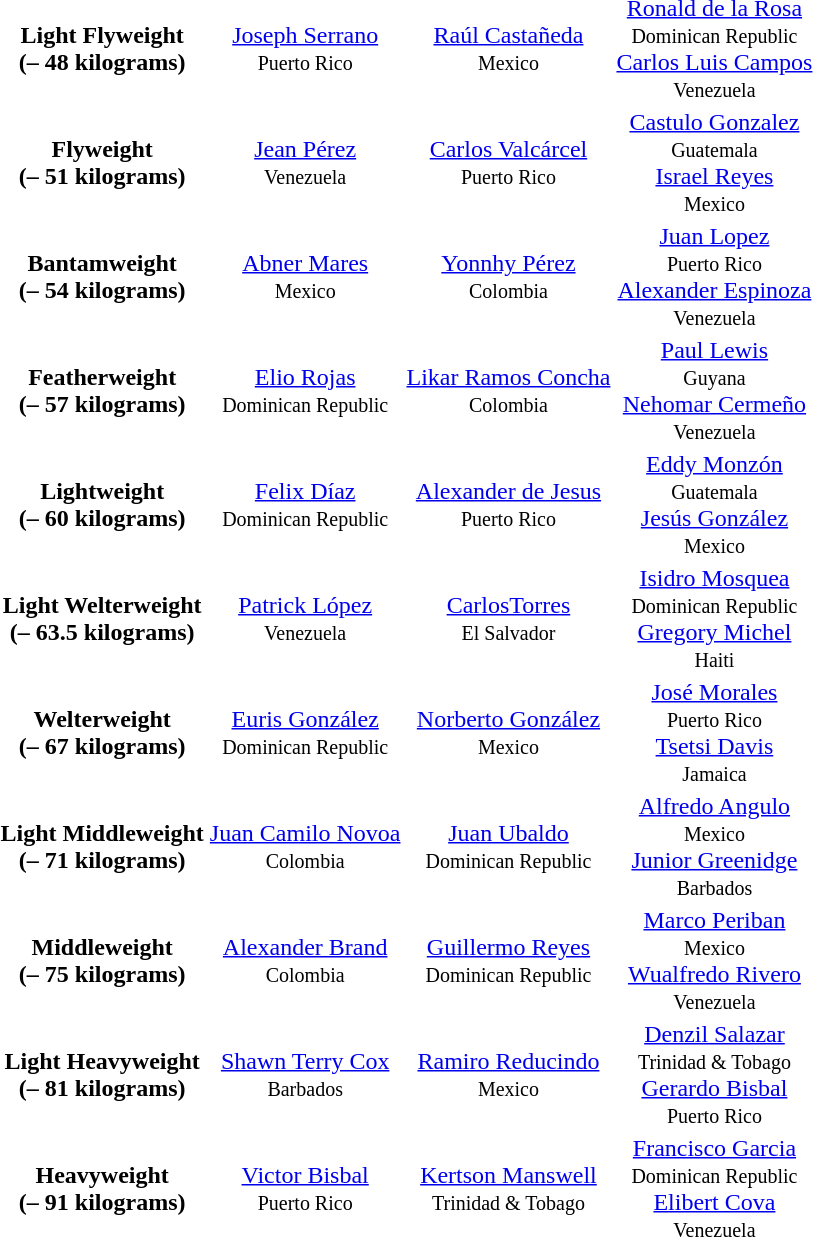<table>
<tr align="center">
<td><strong>Light Flyweight<br>(– 48 kilograms)</strong></td>
<td> <a href='#'>Joseph Serrano</a><br><small>Puerto Rico</small></td>
<td> <a href='#'>Raúl Castañeda</a><br><small>Mexico</small></td>
<td> <a href='#'>Ronald de la Rosa</a><br><small>Dominican Republic</small><br> <a href='#'>Carlos Luis Campos</a><br><small>Venezuela</small></td>
</tr>
<tr align="center">
<td><strong>Flyweight<br>(– 51 kilograms)</strong></td>
<td> <a href='#'>Jean Pérez</a><br><small>Venezuela</small></td>
<td> <a href='#'>Carlos Valcárcel</a><br><small>Puerto Rico</small></td>
<td> <a href='#'>Castulo Gonzalez</a><br><small>Guatemala</small><br> <a href='#'>Israel Reyes</a><br><small>Mexico</small></td>
</tr>
<tr align="center">
<td><strong>Bantamweight<br>(– 54 kilograms)</strong></td>
<td> <a href='#'>Abner Mares</a><br><small>Mexico</small></td>
<td> <a href='#'>Yonnhy Pérez</a><br><small>Colombia</small></td>
<td> <a href='#'>Juan Lopez</a><br><small>Puerto Rico</small><br> <a href='#'>Alexander Espinoza</a><br><small>Venezuela</small></td>
</tr>
<tr align="center">
<td><strong>Featherweight<br>(– 57 kilograms)</strong></td>
<td> <a href='#'>Elio Rojas</a><br><small>Dominican Republic</small></td>
<td> <a href='#'>Likar Ramos Concha</a><br><small>Colombia</small></td>
<td> <a href='#'>Paul Lewis</a><br><small>Guyana</small><br> <a href='#'>Nehomar Cermeño</a><br><small>Venezuela</small></td>
</tr>
<tr align="center">
<td><strong>Lightweight<br>(– 60 kilograms)</strong></td>
<td> <a href='#'>Felix Díaz</a><br><small>Dominican Republic</small></td>
<td> <a href='#'>Alexander de Jesus</a><br><small>Puerto Rico</small></td>
<td> <a href='#'>Eddy Monzón</a><br><small>Guatemala</small><br> <a href='#'>Jesús González</a><br><small>Mexico</small></td>
</tr>
<tr align="center">
<td><strong>Light Welterweight<br>(– 63.5 kilograms)</strong></td>
<td> <a href='#'>Patrick López</a><br><small>Venezuela</small></td>
<td> <a href='#'>CarlosTorres</a><br><small>El Salvador</small></td>
<td> <a href='#'>Isidro Mosquea</a><br><small>Dominican Republic</small><br> <a href='#'>Gregory Michel</a><br><small>Haiti</small></td>
</tr>
<tr align="center">
<td><strong>Welterweight<br>(– 67 kilograms)</strong></td>
<td> <a href='#'>Euris González</a><br><small>Dominican Republic</small></td>
<td> <a href='#'>Norberto González</a><br><small>Mexico</small></td>
<td> <a href='#'>José Morales</a><br><small>Puerto Rico</small><br> <a href='#'>Tsetsi Davis</a><br><small>Jamaica</small></td>
</tr>
<tr align="center">
<td><strong>Light Middleweight<br>(– 71 kilograms)</strong></td>
<td> <a href='#'>Juan Camilo Novoa</a><br><small>Colombia</small></td>
<td> <a href='#'>Juan Ubaldo</a><br><small>Dominican Republic</small></td>
<td> <a href='#'>Alfredo Angulo</a><br><small>Mexico</small><br> <a href='#'>Junior Greenidge</a><br><small>Barbados</small></td>
</tr>
<tr align="center">
<td><strong>Middleweight<br>(– 75 kilograms)</strong></td>
<td> <a href='#'>Alexander Brand</a><br><small>Colombia</small></td>
<td> <a href='#'>Guillermo Reyes</a><br><small>Dominican Republic</small></td>
<td> <a href='#'>Marco Periban</a><br><small>Mexico</small><br> <a href='#'>Wualfredo Rivero</a><br><small>Venezuela</small></td>
</tr>
<tr align="center">
<td><strong>Light Heavyweight<br>(– 81 kilograms)</strong></td>
<td> <a href='#'>Shawn Terry Cox</a><br><small>Barbados</small></td>
<td> <a href='#'>Ramiro Reducindo</a><br><small>Mexico</small></td>
<td> <a href='#'>Denzil Salazar</a><br><small>Trinidad & Tobago</small><br> <a href='#'>Gerardo Bisbal</a><br><small>Puerto Rico</small></td>
</tr>
<tr align="center">
<td><strong>Heavyweight<br>(– 91 kilograms)</strong></td>
<td> <a href='#'>Victor Bisbal</a><br><small>Puerto Rico</small></td>
<td> <a href='#'>Kertson Manswell</a><br><small>Trinidad & Tobago</small></td>
<td> <a href='#'>Francisco Garcia</a><br><small>Dominican Republic</small><br> <a href='#'>Elibert Cova</a><br><small>Venezuela</small></td>
</tr>
</table>
